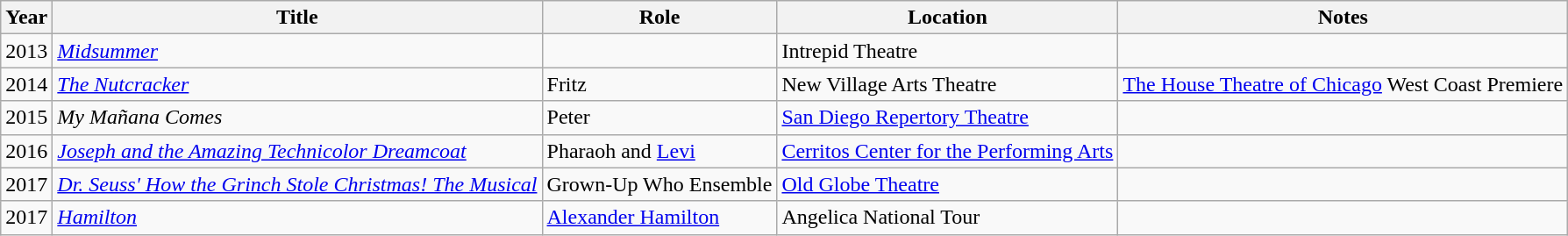<table class="wikitable sortable">
<tr>
<th>Year</th>
<th>Title</th>
<th>Role</th>
<th>Location</th>
<th class="unsortable">Notes</th>
</tr>
<tr>
<td>2013</td>
<td><em><a href='#'>Midsummer</a></em></td>
<td></td>
<td>Intrepid Theatre</td>
<td></td>
</tr>
<tr>
<td>2014</td>
<td><em><a href='#'>The Nutcracker</a></em></td>
<td>Fritz</td>
<td>New Village Arts Theatre</td>
<td><a href='#'>The House Theatre of Chicago</a> West Coast Premiere</td>
</tr>
<tr>
<td>2015</td>
<td><em>My Mañana Comes</em></td>
<td>Peter</td>
<td><a href='#'>San Diego Repertory Theatre</a></td>
<td></td>
</tr>
<tr>
<td>2016</td>
<td><em><a href='#'>Joseph and the Amazing Technicolor Dreamcoat</a></em></td>
<td>Pharaoh and <a href='#'>Levi</a></td>
<td><a href='#'>Cerritos Center for the Performing Arts</a></td>
<td></td>
</tr>
<tr>
<td>2017</td>
<td><em><a href='#'>Dr. Seuss' How the Grinch Stole Christmas! The Musical</a></em></td>
<td>Grown-Up Who Ensemble</td>
<td><a href='#'>Old Globe Theatre</a></td>
<td></td>
</tr>
<tr>
<td>2017</td>
<td><em><a href='#'>Hamilton</a></em></td>
<td><a href='#'>Alexander Hamilton</a></td>
<td>Angelica National Tour</td>
<td></td>
</tr>
</table>
